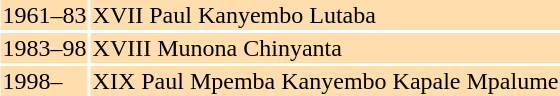<table align="right" style="margin:1em">
<tr style="background:#ffdead;">
<td>1961–83</td>
<td>XVII Paul Kanyembo Lutaba</td>
</tr>
<tr style="background:#ffdead;">
<td>1983–98</td>
<td>XVIII Munona Chinyanta</td>
</tr>
<tr style="background:#ffdead;">
<td>1998–</td>
<td>XIX Paul Mpemba Kanyembo Kapale Mpalume</td>
</tr>
</table>
